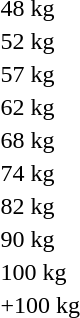<table>
<tr>
<td>48 kg</td>
<td></td>
<td></td>
<td></td>
</tr>
<tr>
<td>52 kg</td>
<td></td>
<td></td>
<td></td>
</tr>
<tr>
<td>57 kg</td>
<td></td>
<td></td>
<td></td>
</tr>
<tr>
<td>62 kg</td>
<td></td>
<td></td>
<td></td>
</tr>
<tr>
<td>68 kg</td>
<td></td>
<td></td>
<td></td>
</tr>
<tr>
<td>74 kg</td>
<td></td>
<td></td>
<td></td>
</tr>
<tr>
<td>82 kg</td>
<td></td>
<td></td>
<td></td>
</tr>
<tr>
<td>90 kg</td>
<td></td>
<td></td>
<td></td>
</tr>
<tr>
<td>100 kg</td>
<td></td>
<td></td>
<td></td>
</tr>
<tr>
<td>+100 kg</td>
<td></td>
<td></td>
<td></td>
</tr>
</table>
